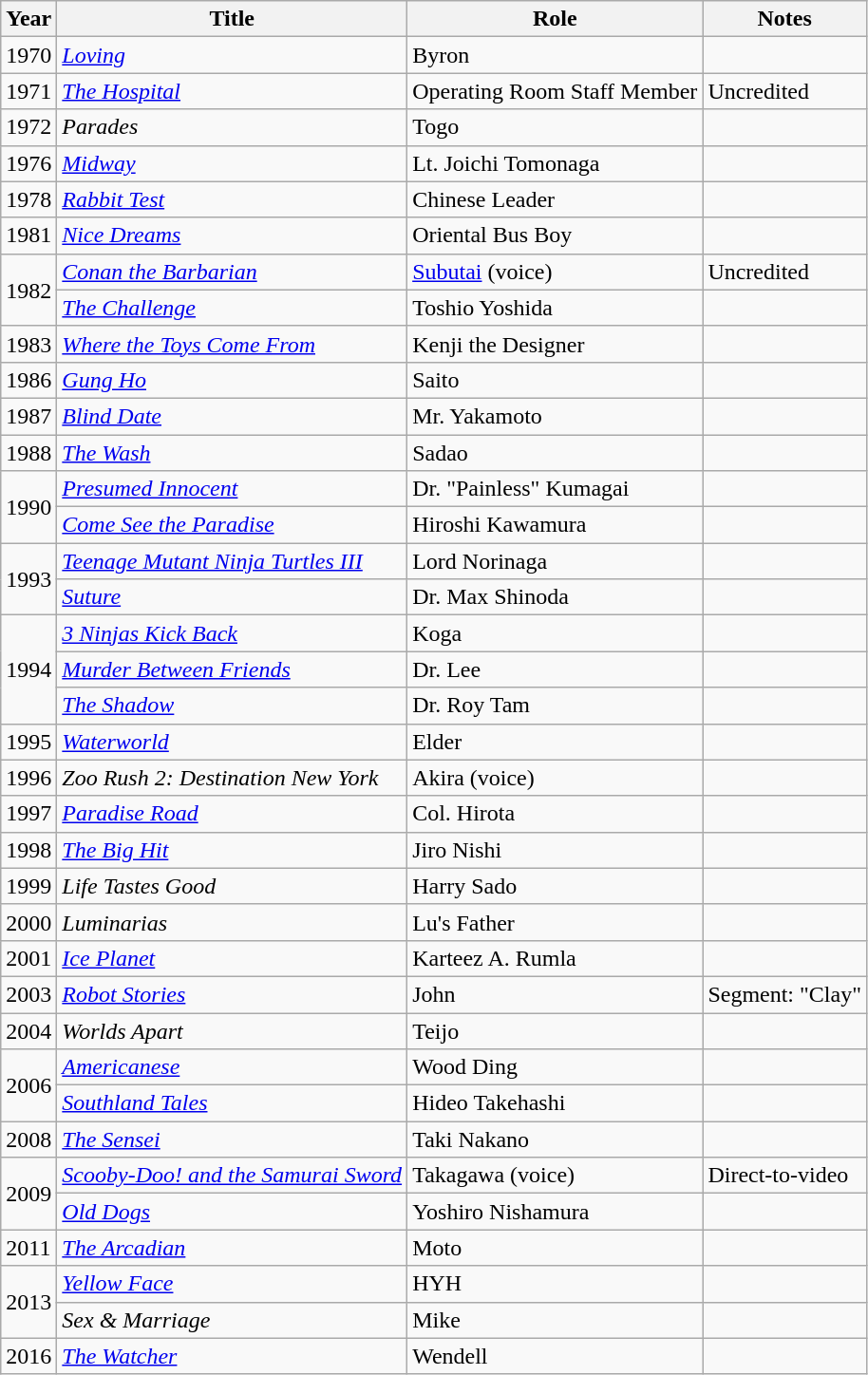<table class="wikitable sortable">
<tr>
<th>Year</th>
<th>Title</th>
<th>Role</th>
<th>Notes</th>
</tr>
<tr>
<td>1970</td>
<td><em><a href='#'>Loving</a></em></td>
<td>Byron</td>
<td></td>
</tr>
<tr>
<td>1971</td>
<td><em><a href='#'>The Hospital</a></em></td>
<td>Operating Room Staff Member</td>
<td>Uncredited</td>
</tr>
<tr>
<td>1972</td>
<td><em>Parades</em></td>
<td>Togo</td>
<td></td>
</tr>
<tr>
<td>1976</td>
<td><em><a href='#'>Midway</a></em></td>
<td>Lt. Joichi Tomonaga</td>
<td></td>
</tr>
<tr>
<td>1978</td>
<td><em><a href='#'>Rabbit Test</a></em></td>
<td>Chinese Leader</td>
<td></td>
</tr>
<tr>
<td>1981</td>
<td><em><a href='#'>Nice Dreams</a></em></td>
<td>Oriental Bus Boy</td>
<td></td>
</tr>
<tr>
<td rowspan="2">1982</td>
<td><em><a href='#'>Conan the Barbarian</a></em></td>
<td><a href='#'>Subutai</a> (voice)</td>
<td>Uncredited</td>
</tr>
<tr>
<td><em><a href='#'>The Challenge</a></em></td>
<td>Toshio Yoshida</td>
<td></td>
</tr>
<tr>
<td>1983</td>
<td><em><a href='#'>Where the Toys Come From</a></em></td>
<td>Kenji the Designer</td>
<td></td>
</tr>
<tr>
<td>1986</td>
<td><em><a href='#'>Gung Ho</a></em></td>
<td>Saito</td>
<td></td>
</tr>
<tr>
<td>1987</td>
<td><em><a href='#'>Blind Date</a></em></td>
<td>Mr. Yakamoto</td>
<td></td>
</tr>
<tr>
<td>1988</td>
<td><em><a href='#'>The Wash</a></em></td>
<td>Sadao</td>
<td></td>
</tr>
<tr>
<td rowspan="2">1990</td>
<td><em><a href='#'>Presumed Innocent</a></em></td>
<td>Dr. "Painless" Kumagai</td>
<td></td>
</tr>
<tr>
<td><em><a href='#'>Come See the Paradise</a></em></td>
<td>Hiroshi Kawamura</td>
<td></td>
</tr>
<tr>
<td rowspan="2">1993</td>
<td><em><a href='#'>Teenage Mutant Ninja Turtles III</a></em></td>
<td>Lord Norinaga</td>
<td></td>
</tr>
<tr>
<td><a href='#'><em>Suture</em></a></td>
<td>Dr. Max Shinoda</td>
<td></td>
</tr>
<tr>
<td rowspan=3>1994</td>
<td><em><a href='#'>3 Ninjas Kick Back</a></em></td>
<td>Koga</td>
<td></td>
</tr>
<tr>
<td><em><a href='#'>Murder Between Friends</a></em></td>
<td>Dr. Lee</td>
<td></td>
</tr>
<tr>
<td><em><a href='#'>The Shadow</a></em></td>
<td>Dr. Roy Tam</td>
<td></td>
</tr>
<tr>
<td>1995</td>
<td><em><a href='#'>Waterworld</a></em></td>
<td>Elder</td>
<td></td>
</tr>
<tr>
<td>1996</td>
<td><em>Zoo Rush 2: Destination New York</em></td>
<td>Akira (voice)</td>
<td></td>
</tr>
<tr>
<td>1997</td>
<td><em><a href='#'>Paradise Road</a></em></td>
<td>Col. Hirota</td>
<td></td>
</tr>
<tr>
<td>1998</td>
<td><em><a href='#'>The Big Hit</a></em></td>
<td>Jiro Nishi</td>
<td></td>
</tr>
<tr>
<td>1999</td>
<td><em>Life Tastes Good</em></td>
<td>Harry Sado</td>
<td></td>
</tr>
<tr>
<td>2000</td>
<td><em>Luminarias</em></td>
<td>Lu's Father</td>
<td></td>
</tr>
<tr>
<td>2001</td>
<td><em><a href='#'>Ice Planet</a></em></td>
<td>Karteez A. Rumla</td>
<td></td>
</tr>
<tr>
<td>2003</td>
<td><em><a href='#'>Robot Stories</a></em></td>
<td>John</td>
<td>Segment: "Clay"</td>
</tr>
<tr>
<td>2004</td>
<td><em>Worlds Apart</em></td>
<td>Teijo</td>
<td></td>
</tr>
<tr>
<td rowspan="2">2006</td>
<td><em><a href='#'>Americanese</a></em></td>
<td>Wood Ding</td>
<td></td>
</tr>
<tr>
<td><em><a href='#'>Southland Tales</a></em></td>
<td>Hideo Takehashi</td>
<td></td>
</tr>
<tr>
<td>2008</td>
<td><em><a href='#'>The Sensei</a></em></td>
<td>Taki Nakano</td>
<td></td>
</tr>
<tr>
<td rowspan="2">2009</td>
<td><em><a href='#'>Scooby-Doo! and the Samurai Sword</a></em></td>
<td>Takagawa (voice)</td>
<td>Direct-to-video</td>
</tr>
<tr>
<td><em><a href='#'>Old Dogs</a></em></td>
<td>Yoshiro Nishamura</td>
<td></td>
</tr>
<tr>
<td>2011</td>
<td><em><a href='#'>The Arcadian</a></em></td>
<td>Moto</td>
<td></td>
</tr>
<tr>
<td rowspan="2">2013</td>
<td><a href='#'><em>Yellow Face</em></a></td>
<td>HYH</td>
<td></td>
</tr>
<tr>
<td><em>Sex & Marriage</em></td>
<td>Mike</td>
<td></td>
</tr>
<tr>
<td>2016</td>
<td><a href='#'><em>The Watcher</em></a></td>
<td>Wendell</td>
<td></td>
</tr>
</table>
